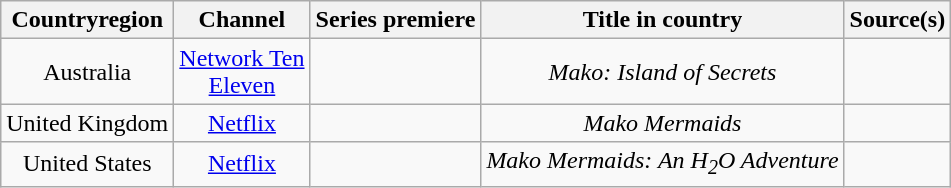<table class="wikitable plainrowheaders" style="text-align:center;">
<tr>
<th scope="col">Countryregion</th>
<th scope="col">Channel</th>
<th scope="col">Series premiere</th>
<th scope="col">Title in country</th>
<th scope="col">Source(s)</th>
</tr>
<tr>
<td scope="row">Australia</td>
<td><a href='#'>Network Ten</a><br><a href='#'>Eleven</a></td>
<td></td>
<td><em>Mako: Island of Secrets</em></td>
<td></td>
</tr>
<tr>
<td scope="row">United Kingdom</td>
<td><a href='#'>Netflix</a></td>
<td></td>
<td><em>Mako Mermaids</em></td>
<td></td>
</tr>
<tr>
<td scope="row">United States</td>
<td><a href='#'>Netflix</a> </td>
<td></td>
<td><em>Mako Mermaids: An H<sub>2</sub>O Adventure</em></td>
<td></td>
</tr>
</table>
